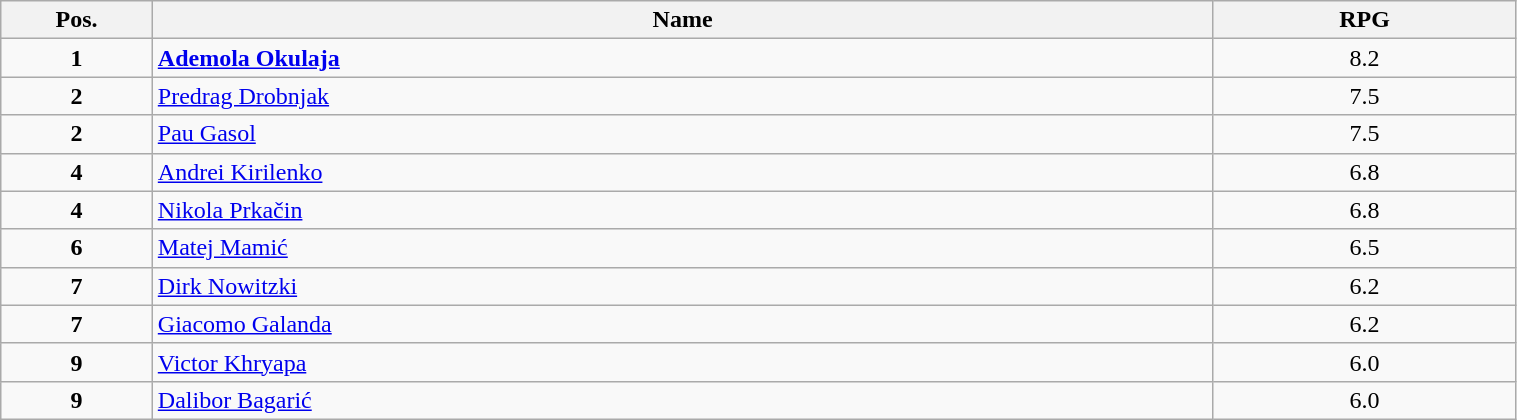<table class=wikitable width="80%">
<tr>
<th width="10%">Pos.</th>
<th width="70%">Name</th>
<th width="20%">RPG</th>
</tr>
<tr>
<td align=center><strong>1</strong></td>
<td> <strong><a href='#'>Ademola Okulaja</a></strong></td>
<td align=center>8.2</td>
</tr>
<tr>
<td align=center><strong>2</strong></td>
<td> <a href='#'>Predrag Drobnjak</a></td>
<td align=center>7.5</td>
</tr>
<tr>
<td align=center><strong>2</strong></td>
<td> <a href='#'>Pau Gasol</a></td>
<td align=center>7.5</td>
</tr>
<tr>
<td align=center><strong>4</strong></td>
<td> <a href='#'>Andrei Kirilenko</a></td>
<td align=center>6.8</td>
</tr>
<tr>
<td align=center><strong>4</strong></td>
<td> <a href='#'>Nikola Prkačin</a></td>
<td align=center>6.8</td>
</tr>
<tr>
<td align=center><strong>6</strong></td>
<td> <a href='#'>Matej Mamić</a></td>
<td align=center>6.5</td>
</tr>
<tr>
<td align=center><strong>7</strong></td>
<td> <a href='#'>Dirk Nowitzki</a></td>
<td align=center>6.2</td>
</tr>
<tr>
<td align=center><strong>7</strong></td>
<td> <a href='#'>Giacomo Galanda</a></td>
<td align=center>6.2</td>
</tr>
<tr>
<td align=center><strong>9</strong></td>
<td> <a href='#'>Victor Khryapa</a></td>
<td align=center>6.0</td>
</tr>
<tr>
<td align=center><strong>9</strong></td>
<td> <a href='#'>Dalibor Bagarić</a></td>
<td align=center>6.0</td>
</tr>
</table>
